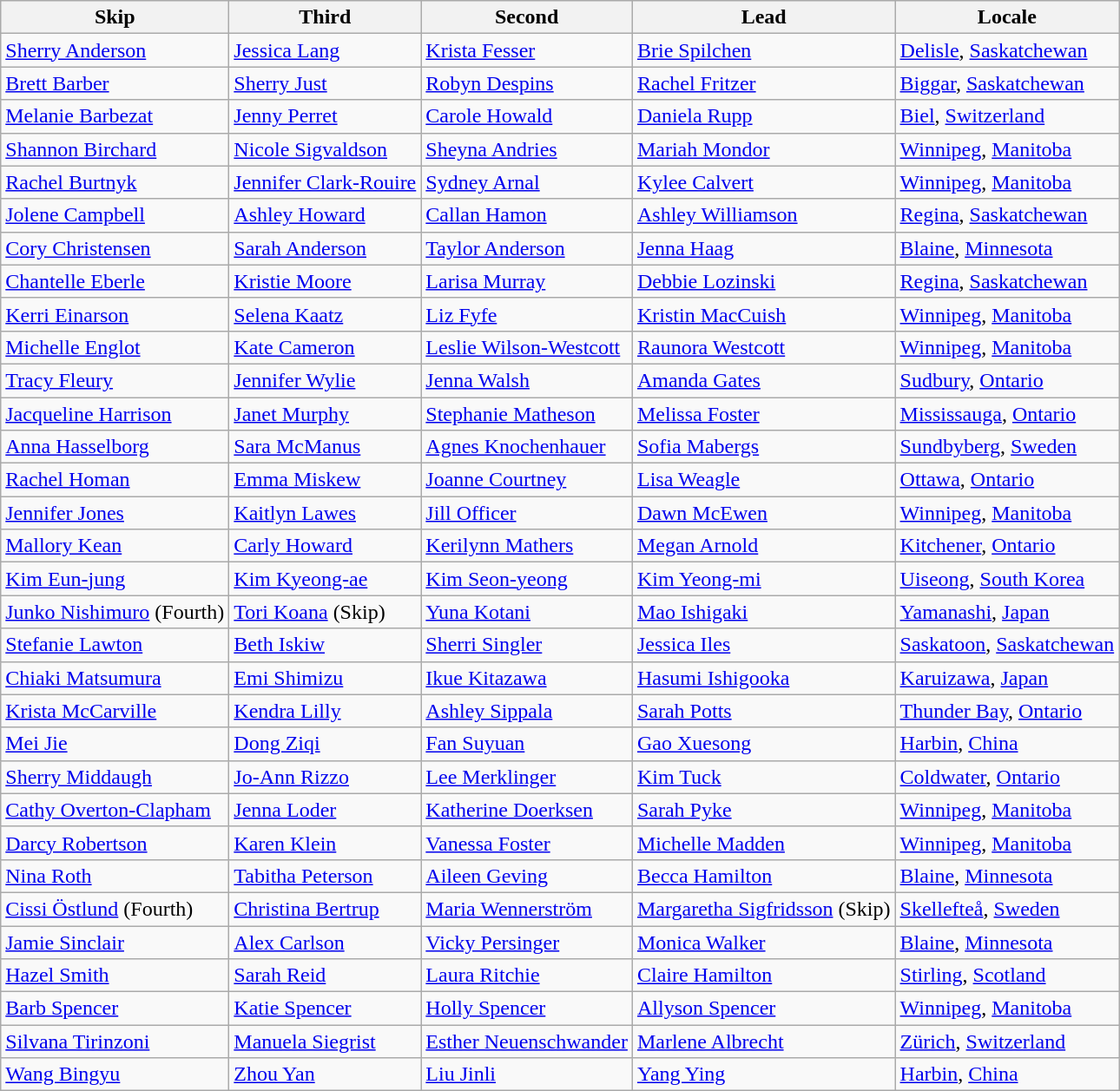<table class=wikitable>
<tr>
<th scope="col">Skip</th>
<th scope="col">Third</th>
<th scope="col">Second</th>
<th scope="col">Lead</th>
<th scope="col">Locale</th>
</tr>
<tr>
<td><a href='#'>Sherry Anderson</a></td>
<td><a href='#'>Jessica Lang</a></td>
<td><a href='#'>Krista Fesser</a></td>
<td><a href='#'>Brie Spilchen</a></td>
<td> <a href='#'>Delisle</a>, <a href='#'>Saskatchewan</a></td>
</tr>
<tr>
<td><a href='#'>Brett Barber</a></td>
<td><a href='#'>Sherry Just</a></td>
<td><a href='#'>Robyn Despins</a></td>
<td><a href='#'>Rachel Fritzer</a></td>
<td> <a href='#'>Biggar</a>, <a href='#'>Saskatchewan</a></td>
</tr>
<tr>
<td><a href='#'>Melanie Barbezat</a></td>
<td><a href='#'>Jenny Perret</a></td>
<td><a href='#'>Carole Howald</a></td>
<td><a href='#'>Daniela Rupp</a></td>
<td> <a href='#'>Biel</a>, <a href='#'>Switzerland</a></td>
</tr>
<tr>
<td><a href='#'>Shannon Birchard</a></td>
<td><a href='#'>Nicole Sigvaldson</a></td>
<td><a href='#'>Sheyna Andries</a></td>
<td><a href='#'>Mariah Mondor</a></td>
<td> <a href='#'>Winnipeg</a>, <a href='#'>Manitoba</a></td>
</tr>
<tr>
<td><a href='#'>Rachel Burtnyk</a></td>
<td><a href='#'>Jennifer Clark-Rouire</a></td>
<td><a href='#'>Sydney Arnal</a></td>
<td><a href='#'>Kylee Calvert</a></td>
<td> <a href='#'>Winnipeg</a>, <a href='#'>Manitoba</a></td>
</tr>
<tr>
<td><a href='#'>Jolene Campbell</a></td>
<td><a href='#'>Ashley Howard</a></td>
<td><a href='#'>Callan Hamon</a></td>
<td><a href='#'>Ashley Williamson</a></td>
<td> <a href='#'>Regina</a>, <a href='#'>Saskatchewan</a></td>
</tr>
<tr>
<td><a href='#'>Cory Christensen</a></td>
<td><a href='#'>Sarah Anderson</a></td>
<td><a href='#'>Taylor Anderson</a></td>
<td><a href='#'>Jenna Haag</a></td>
<td> <a href='#'>Blaine</a>, <a href='#'>Minnesota</a></td>
</tr>
<tr>
<td><a href='#'>Chantelle Eberle</a></td>
<td><a href='#'>Kristie Moore</a></td>
<td><a href='#'>Larisa Murray</a></td>
<td><a href='#'>Debbie Lozinski</a></td>
<td> <a href='#'>Regina</a>, <a href='#'>Saskatchewan</a></td>
</tr>
<tr>
<td><a href='#'>Kerri Einarson</a></td>
<td><a href='#'>Selena Kaatz</a></td>
<td><a href='#'>Liz Fyfe</a></td>
<td><a href='#'>Kristin MacCuish</a></td>
<td> <a href='#'>Winnipeg</a>, <a href='#'>Manitoba</a></td>
</tr>
<tr>
<td><a href='#'>Michelle Englot</a></td>
<td><a href='#'>Kate Cameron</a></td>
<td><a href='#'>Leslie Wilson-Westcott</a></td>
<td><a href='#'>Raunora Westcott</a></td>
<td> <a href='#'>Winnipeg</a>, <a href='#'>Manitoba</a></td>
</tr>
<tr>
<td><a href='#'>Tracy Fleury</a></td>
<td><a href='#'>Jennifer Wylie</a></td>
<td><a href='#'>Jenna Walsh</a></td>
<td><a href='#'>Amanda Gates</a></td>
<td> <a href='#'>Sudbury</a>, <a href='#'>Ontario</a></td>
</tr>
<tr>
<td><a href='#'>Jacqueline Harrison</a></td>
<td><a href='#'>Janet Murphy</a></td>
<td><a href='#'>Stephanie Matheson</a></td>
<td><a href='#'>Melissa Foster</a></td>
<td> <a href='#'>Mississauga</a>, <a href='#'>Ontario</a></td>
</tr>
<tr>
<td><a href='#'>Anna Hasselborg</a></td>
<td><a href='#'>Sara McManus</a></td>
<td><a href='#'>Agnes Knochenhauer</a></td>
<td><a href='#'>Sofia Mabergs</a></td>
<td> <a href='#'>Sundbyberg</a>, <a href='#'>Sweden</a></td>
</tr>
<tr>
<td><a href='#'>Rachel Homan</a></td>
<td><a href='#'>Emma Miskew</a></td>
<td><a href='#'>Joanne Courtney</a></td>
<td><a href='#'>Lisa Weagle</a></td>
<td> <a href='#'>Ottawa</a>, <a href='#'>Ontario</a></td>
</tr>
<tr>
<td><a href='#'>Jennifer Jones</a></td>
<td><a href='#'>Kaitlyn Lawes</a></td>
<td><a href='#'>Jill Officer</a></td>
<td><a href='#'>Dawn McEwen</a></td>
<td> <a href='#'>Winnipeg</a>, <a href='#'>Manitoba</a></td>
</tr>
<tr>
<td><a href='#'>Mallory Kean</a></td>
<td><a href='#'>Carly Howard</a></td>
<td><a href='#'>Kerilynn Mathers</a></td>
<td><a href='#'>Megan Arnold</a></td>
<td> <a href='#'>Kitchener</a>, <a href='#'>Ontario</a></td>
</tr>
<tr>
<td><a href='#'>Kim Eun-jung</a></td>
<td><a href='#'>Kim Kyeong-ae</a></td>
<td><a href='#'>Kim Seon-yeong</a></td>
<td><a href='#'>Kim Yeong-mi</a></td>
<td> <a href='#'>Uiseong</a>, <a href='#'>South Korea</a></td>
</tr>
<tr>
<td><a href='#'>Junko Nishimuro</a> (Fourth)</td>
<td><a href='#'>Tori Koana</a> (Skip)</td>
<td><a href='#'>Yuna Kotani</a></td>
<td><a href='#'>Mao Ishigaki</a></td>
<td> <a href='#'>Yamanashi</a>, <a href='#'>Japan</a></td>
</tr>
<tr>
<td><a href='#'>Stefanie Lawton</a></td>
<td><a href='#'>Beth Iskiw</a></td>
<td><a href='#'>Sherri Singler</a></td>
<td><a href='#'>Jessica Iles</a></td>
<td> <a href='#'>Saskatoon</a>, <a href='#'>Saskatchewan</a></td>
</tr>
<tr>
<td><a href='#'>Chiaki Matsumura</a></td>
<td><a href='#'>Emi Shimizu</a></td>
<td><a href='#'>Ikue Kitazawa</a></td>
<td><a href='#'>Hasumi Ishigooka</a></td>
<td> <a href='#'>Karuizawa</a>, <a href='#'>Japan</a></td>
</tr>
<tr>
<td><a href='#'>Krista McCarville</a></td>
<td><a href='#'>Kendra Lilly</a></td>
<td><a href='#'>Ashley Sippala</a></td>
<td><a href='#'>Sarah Potts</a></td>
<td> <a href='#'>Thunder Bay</a>, <a href='#'>Ontario</a></td>
</tr>
<tr>
<td><a href='#'>Mei Jie</a></td>
<td><a href='#'>Dong Ziqi</a></td>
<td><a href='#'>Fan Suyuan</a></td>
<td><a href='#'>Gao Xuesong</a></td>
<td> <a href='#'>Harbin</a>, <a href='#'>China</a></td>
</tr>
<tr>
<td><a href='#'>Sherry Middaugh</a></td>
<td><a href='#'>Jo-Ann Rizzo</a></td>
<td><a href='#'>Lee Merklinger</a></td>
<td><a href='#'>Kim Tuck</a></td>
<td> <a href='#'>Coldwater</a>, <a href='#'>Ontario</a></td>
</tr>
<tr>
<td><a href='#'>Cathy Overton-Clapham</a></td>
<td><a href='#'>Jenna Loder</a></td>
<td><a href='#'>Katherine Doerksen</a></td>
<td><a href='#'>Sarah Pyke</a></td>
<td> <a href='#'>Winnipeg</a>, <a href='#'>Manitoba</a></td>
</tr>
<tr>
<td><a href='#'>Darcy Robertson</a></td>
<td><a href='#'>Karen Klein</a></td>
<td><a href='#'>Vanessa Foster</a></td>
<td><a href='#'>Michelle Madden</a></td>
<td> <a href='#'>Winnipeg</a>, <a href='#'>Manitoba</a></td>
</tr>
<tr>
<td><a href='#'>Nina Roth</a></td>
<td><a href='#'>Tabitha Peterson</a></td>
<td><a href='#'>Aileen Geving</a></td>
<td><a href='#'>Becca Hamilton</a></td>
<td> <a href='#'>Blaine</a>, <a href='#'>Minnesota</a></td>
</tr>
<tr>
<td><a href='#'>Cissi Östlund</a> (Fourth)</td>
<td><a href='#'>Christina Bertrup</a></td>
<td><a href='#'>Maria Wennerström</a></td>
<td><a href='#'>Margaretha Sigfridsson</a> (Skip)</td>
<td> <a href='#'>Skellefteå</a>, <a href='#'>Sweden</a></td>
</tr>
<tr>
<td><a href='#'>Jamie Sinclair</a></td>
<td><a href='#'>Alex Carlson</a></td>
<td><a href='#'>Vicky Persinger</a></td>
<td><a href='#'>Monica Walker</a></td>
<td> <a href='#'>Blaine</a>, <a href='#'>Minnesota</a></td>
</tr>
<tr>
<td><a href='#'>Hazel Smith</a></td>
<td><a href='#'>Sarah Reid</a></td>
<td><a href='#'>Laura Ritchie</a></td>
<td><a href='#'>Claire Hamilton</a></td>
<td> <a href='#'>Stirling</a>, <a href='#'>Scotland</a></td>
</tr>
<tr>
<td><a href='#'>Barb Spencer</a></td>
<td><a href='#'>Katie Spencer</a></td>
<td><a href='#'>Holly Spencer</a></td>
<td><a href='#'>Allyson Spencer</a></td>
<td> <a href='#'>Winnipeg</a>, <a href='#'>Manitoba</a></td>
</tr>
<tr>
<td><a href='#'>Silvana Tirinzoni</a></td>
<td><a href='#'>Manuela Siegrist</a></td>
<td><a href='#'>Esther Neuenschwander</a></td>
<td><a href='#'>Marlene Albrecht</a></td>
<td> <a href='#'>Zürich</a>, <a href='#'>Switzerland</a></td>
</tr>
<tr>
<td><a href='#'>Wang Bingyu</a></td>
<td><a href='#'>Zhou Yan</a></td>
<td><a href='#'>Liu Jinli</a></td>
<td><a href='#'>Yang Ying</a></td>
<td> <a href='#'>Harbin</a>, <a href='#'>China</a></td>
</tr>
</table>
